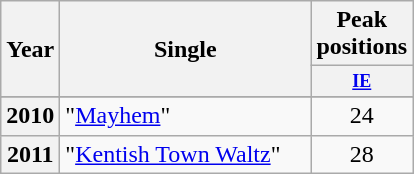<table class="wikitable plainrowheaders" style="text-align:left;">
<tr>
<th scope="col" rowspan="2">Year</th>
<th scope="col" rowspan="2" style="width:160px;">Single</th>
<th scope="col" colspan="2">Peak positions</th>
</tr>
<tr>
<th style="width:3em;font-size:75%"><a href='#'>IE</a><br></th>
</tr>
<tr>
</tr>
<tr>
<th scope="row">2010</th>
<td>"<a href='#'>Mayhem</a>"</td>
<td style="text-align:center;">24</td>
</tr>
<tr>
<th scope="row">2011</th>
<td>"<a href='#'>Kentish Town Waltz</a>"</td>
<td style="text-align:center;">28</td>
</tr>
</table>
